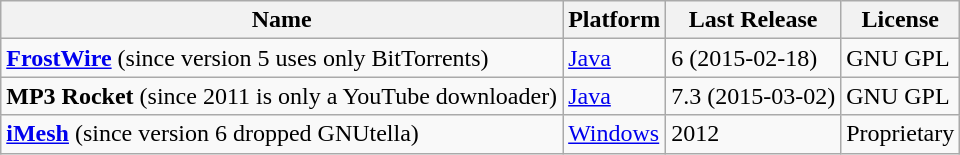<table class="wikitable">
<tr>
<th>Name</th>
<th>Platform</th>
<th>Last Release</th>
<th>License</th>
</tr>
<tr>
<td><strong><a href='#'>FrostWire</a></strong>  (since version 5 uses only BitTorrents)</td>
<td><a href='#'>Java</a></td>
<td>6 (2015-02-18)</td>
<td>GNU GPL</td>
</tr>
<tr>
<td><strong>MP3 Rocket</strong> (since 2011 is only a YouTube downloader)</td>
<td><a href='#'>Java</a></td>
<td>7.3 (2015-03-02)</td>
<td>GNU GPL</td>
</tr>
<tr>
<td><strong><a href='#'>iMesh</a></strong> (since version 6 dropped GNUtella)</td>
<td><a href='#'>Windows</a></td>
<td>2012</td>
<td>Proprietary</td>
</tr>
</table>
